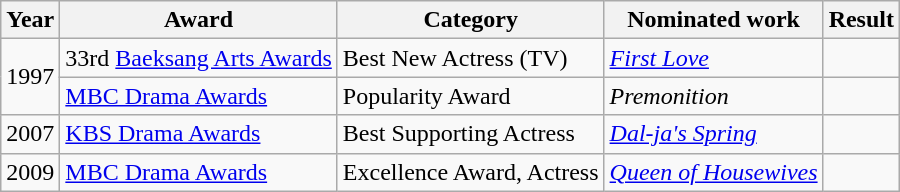<table class="wikitable">
<tr>
<th>Year</th>
<th>Award</th>
<th>Category</th>
<th>Nominated work</th>
<th>Result</th>
</tr>
<tr>
<td rowspan=2>1997</td>
<td>33rd <a href='#'>Baeksang Arts Awards</a></td>
<td>Best New Actress (TV)</td>
<td><em><a href='#'>First Love</a></em></td>
<td></td>
</tr>
<tr>
<td><a href='#'>MBC Drama Awards</a></td>
<td>Popularity Award</td>
<td><em>Premonition</em></td>
<td></td>
</tr>
<tr>
<td>2007</td>
<td><a href='#'>KBS Drama Awards</a></td>
<td>Best Supporting Actress</td>
<td><em><a href='#'>Dal-ja's Spring</a></em></td>
<td></td>
</tr>
<tr>
<td>2009</td>
<td><a href='#'>MBC Drama Awards</a></td>
<td>Excellence Award, Actress</td>
<td><em><a href='#'>Queen of Housewives</a></em></td>
<td></td>
</tr>
</table>
